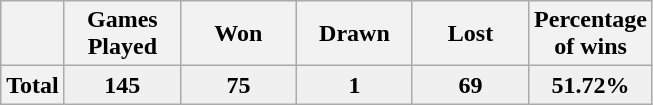<table class="wikitable" style="text-align: center;">
<tr>
<th></th>
<th width="70">Games Played</th>
<th width="70">Won</th>
<th width="70">Drawn</th>
<th width="70">Lost</th>
<th width="70">Percentage of wins</th>
</tr>
<tr class="sortbottom" style="font-weight:bold; background:#f0f0f0;">
<th>Total</th>
<td>145</td>
<td>75</td>
<td>1</td>
<td>69</td>
<td>51.72%</td>
</tr>
</table>
